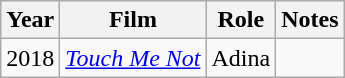<table class="wikitable">
<tr>
<th>Year</th>
<th>Film</th>
<th>Role</th>
<th>Notes</th>
</tr>
<tr>
<td>2018</td>
<td><em><a href='#'>Touch Me Not</a></em></td>
<td>Adina</td>
<td></td>
</tr>
</table>
